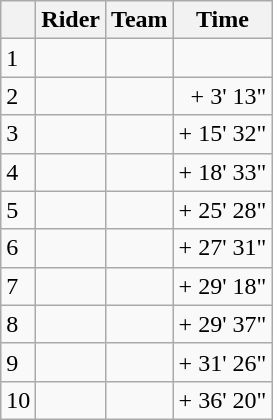<table class="wikitable">
<tr>
<th></th>
<th>Rider</th>
<th>Team</th>
<th>Time</th>
</tr>
<tr>
<td>1</td>
<td> </td>
<td></td>
<td style="text-align:right;"></td>
</tr>
<tr>
<td>2</td>
<td></td>
<td></td>
<td style="text-align:right;">+ 3' 13"</td>
</tr>
<tr>
<td>3</td>
<td></td>
<td></td>
<td style="text-align:right;">+ 15' 32"</td>
</tr>
<tr>
<td>4</td>
<td></td>
<td></td>
<td style="text-align:right;">+ 18' 33"</td>
</tr>
<tr>
<td>5</td>
<td></td>
<td></td>
<td style="text-align:right;">+ 25' 28"</td>
</tr>
<tr>
<td>6</td>
<td></td>
<td></td>
<td style="text-align:right;">+ 27' 31"</td>
</tr>
<tr>
<td>7</td>
<td></td>
<td></td>
<td style="text-align:right;">+ 29' 18"</td>
</tr>
<tr>
<td>8</td>
<td></td>
<td></td>
<td style="text-align:right;">+ 29' 37"</td>
</tr>
<tr>
<td>9</td>
<td></td>
<td></td>
<td style="text-align:right;">+ 31' 26"</td>
</tr>
<tr>
<td>10</td>
<td></td>
<td></td>
<td style="text-align:right;">+ 36' 20"</td>
</tr>
</table>
